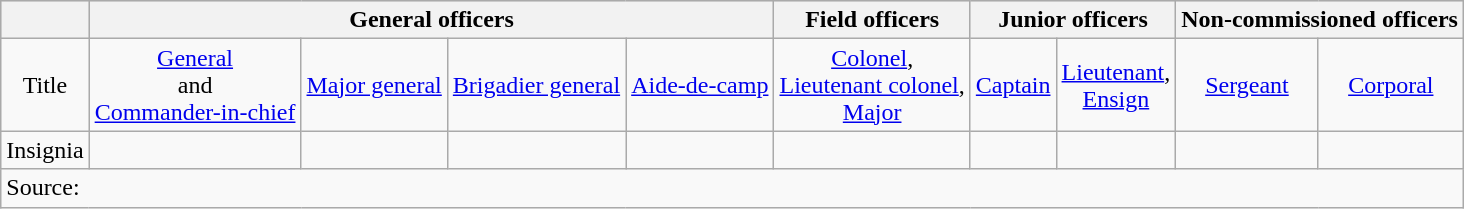<table class="wikitable">
<tr style="background:#dadada">
<th></th>
<th colspan=4>General officers</th>
<th colspan=1>Field officers</th>
<th colspan=2>Junior officers</th>
<th colspan=2>Non-commissioned officers</th>
</tr>
<tr style="text-align:center;">
<td>Title</td>
<td><a href='#'>General</a><br>and<br><a href='#'>Commander-in-chief</a></td>
<td><a href='#'>Major general</a></td>
<td><a href='#'>Brigadier general</a></td>
<td><a href='#'>Aide-de-camp</a></td>
<td><a href='#'>Colonel</a>,<br><a href='#'>Lieutenant colonel</a>,<br><a href='#'>Major</a></td>
<td><a href='#'>Captain</a></td>
<td><a href='#'>Lieutenant</a>,<br><a href='#'>Ensign</a></td>
<td><a href='#'>Sergeant</a></td>
<td><a href='#'>Corporal</a></td>
</tr>
<tr style="text-align:center;">
<td>Insignia</td>
<td></td>
<td></td>
<td></td>
<td></td>
<td></td>
<td></td>
<td></td>
<td></td>
<td></td>
</tr>
<tr>
<td colspan=10>Source:</td>
</tr>
</table>
